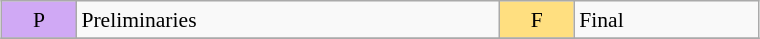<table class="wikitable" style="margin:0.5em auto; font-size:90%; line-height:1.25em;" width=40%;>
<tr>
<td bgcolor="#D0A9F5" align=center>P</td>
<td>Preliminaries</td>
<td bgcolor="#FFDF80" align=center>F</td>
<td>Final</td>
</tr>
<tr>
</tr>
</table>
